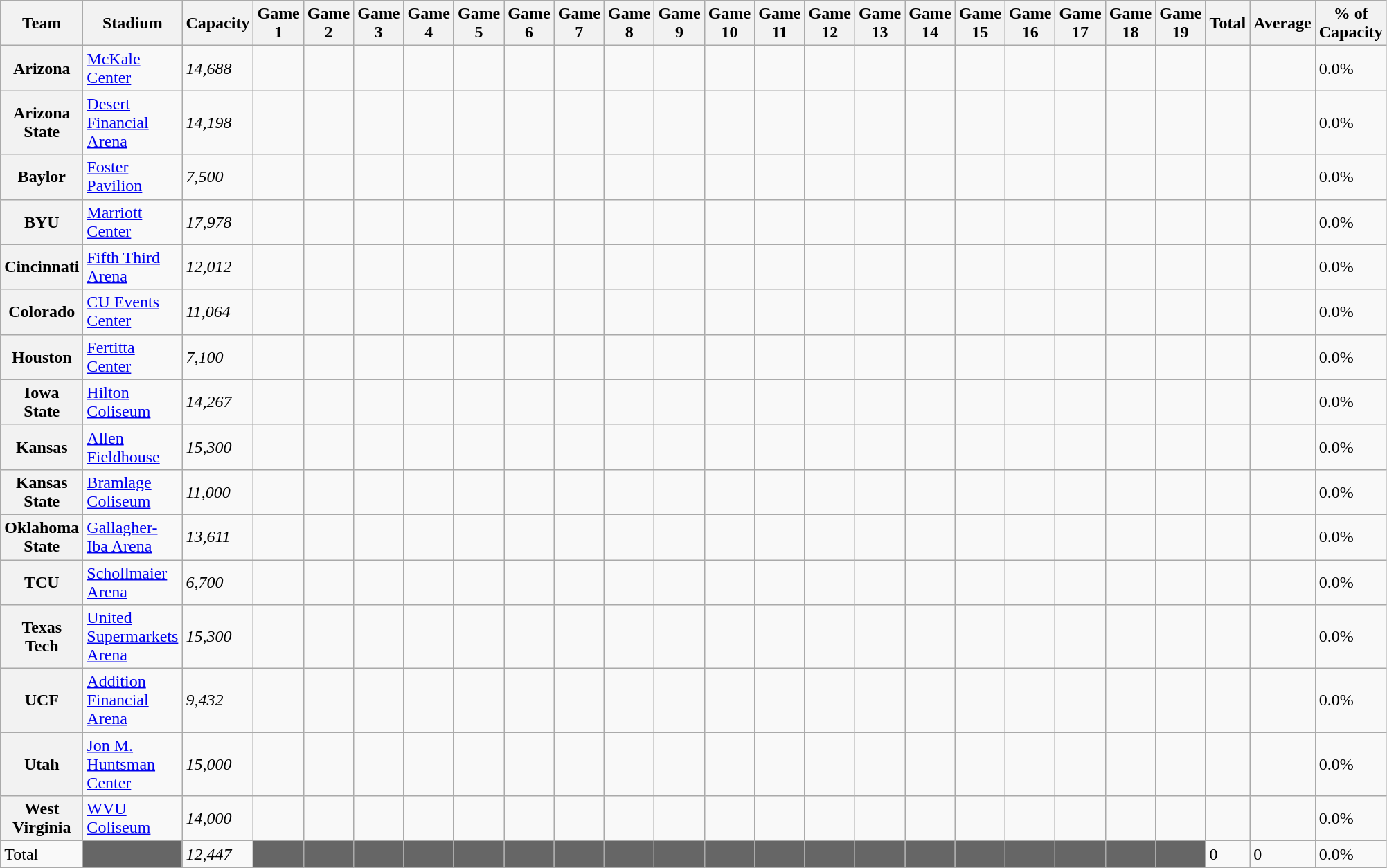<table class="wikitable">
<tr>
<th>Team</th>
<th>Stadium</th>
<th>Capacity</th>
<th>Game 1</th>
<th>Game 2</th>
<th>Game 3</th>
<th>Game 4</th>
<th>Game 5</th>
<th>Game 6</th>
<th>Game 7</th>
<th>Game 8</th>
<th>Game 9</th>
<th>Game 10</th>
<th>Game 11</th>
<th>Game 12</th>
<th>Game 13</th>
<th>Game 14</th>
<th>Game 15</th>
<th>Game 16</th>
<th>Game 17</th>
<th>Game 18</th>
<th>Game 19</th>
<th>Total</th>
<th>Average</th>
<th>% of Capacity</th>
</tr>
<tr>
<th>Arizona</th>
<td><a href='#'>McKale Center</a></td>
<td><em>14,688</em></td>
<td></td>
<td></td>
<td></td>
<td></td>
<td></td>
<td></td>
<td></td>
<td></td>
<td></td>
<td></td>
<td></td>
<td></td>
<td></td>
<td></td>
<td></td>
<td></td>
<td></td>
<td></td>
<td></td>
<td></td>
<td></td>
<td>0.0%</td>
</tr>
<tr>
<th>Arizona State</th>
<td><a href='#'>Desert Financial Arena</a></td>
<td><em>14,198</em></td>
<td></td>
<td></td>
<td></td>
<td></td>
<td></td>
<td></td>
<td></td>
<td></td>
<td></td>
<td></td>
<td></td>
<td></td>
<td></td>
<td></td>
<td></td>
<td></td>
<td></td>
<td></td>
<td></td>
<td></td>
<td></td>
<td>0.0%</td>
</tr>
<tr>
<th>Baylor</th>
<td><a href='#'>Foster Pavilion</a></td>
<td><em>7,500</em></td>
<td></td>
<td></td>
<td></td>
<td></td>
<td></td>
<td></td>
<td></td>
<td></td>
<td></td>
<td></td>
<td></td>
<td></td>
<td></td>
<td></td>
<td></td>
<td></td>
<td></td>
<td></td>
<td></td>
<td></td>
<td></td>
<td>0.0%</td>
</tr>
<tr>
<th>BYU</th>
<td><a href='#'>Marriott Center</a></td>
<td><em>17,978</em></td>
<td></td>
<td></td>
<td></td>
<td></td>
<td></td>
<td></td>
<td></td>
<td></td>
<td></td>
<td></td>
<td></td>
<td></td>
<td></td>
<td></td>
<td></td>
<td></td>
<td></td>
<td></td>
<td></td>
<td></td>
<td></td>
<td>0.0%</td>
</tr>
<tr>
<th>Cincinnati</th>
<td><a href='#'>Fifth Third Arena</a></td>
<td><em>12,012</em></td>
<td></td>
<td></td>
<td></td>
<td></td>
<td></td>
<td></td>
<td></td>
<td></td>
<td></td>
<td></td>
<td></td>
<td></td>
<td></td>
<td></td>
<td></td>
<td></td>
<td></td>
<td></td>
<td></td>
<td></td>
<td></td>
<td>0.0%</td>
</tr>
<tr>
<th>Colorado</th>
<td><a href='#'>CU Events Center</a></td>
<td><em>11,064</em></td>
<td></td>
<td></td>
<td></td>
<td></td>
<td></td>
<td></td>
<td></td>
<td></td>
<td></td>
<td></td>
<td></td>
<td></td>
<td></td>
<td></td>
<td></td>
<td></td>
<td></td>
<td></td>
<td></td>
<td></td>
<td></td>
<td>0.0%</td>
</tr>
<tr>
<th>Houston</th>
<td><a href='#'>Fertitta Center</a></td>
<td><em>7,100</em></td>
<td></td>
<td></td>
<td></td>
<td></td>
<td></td>
<td></td>
<td></td>
<td></td>
<td></td>
<td></td>
<td></td>
<td></td>
<td></td>
<td></td>
<td></td>
<td></td>
<td></td>
<td></td>
<td></td>
<td></td>
<td></td>
<td>0.0%</td>
</tr>
<tr>
<th>Iowa State</th>
<td><a href='#'>Hilton Coliseum</a></td>
<td><em>14,267</em></td>
<td></td>
<td></td>
<td></td>
<td></td>
<td></td>
<td></td>
<td></td>
<td></td>
<td></td>
<td></td>
<td></td>
<td></td>
<td></td>
<td></td>
<td></td>
<td></td>
<td></td>
<td></td>
<td></td>
<td></td>
<td></td>
<td>0.0%</td>
</tr>
<tr>
<th>Kansas</th>
<td><a href='#'>Allen Fieldhouse</a></td>
<td><em>15,300</em></td>
<td></td>
<td></td>
<td></td>
<td></td>
<td></td>
<td></td>
<td></td>
<td></td>
<td></td>
<td></td>
<td></td>
<td></td>
<td></td>
<td></td>
<td></td>
<td></td>
<td></td>
<td></td>
<td></td>
<td></td>
<td></td>
<td>0.0%</td>
</tr>
<tr>
<th>Kansas State</th>
<td><a href='#'>Bramlage Coliseum</a></td>
<td><em>11,000</em></td>
<td></td>
<td></td>
<td></td>
<td></td>
<td></td>
<td></td>
<td></td>
<td></td>
<td></td>
<td></td>
<td></td>
<td></td>
<td></td>
<td></td>
<td></td>
<td></td>
<td></td>
<td></td>
<td></td>
<td></td>
<td></td>
<td>0.0%</td>
</tr>
<tr>
<th>Oklahoma State</th>
<td><a href='#'>Gallagher-Iba Arena</a></td>
<td><em>13,611</em></td>
<td></td>
<td></td>
<td></td>
<td></td>
<td></td>
<td></td>
<td></td>
<td></td>
<td></td>
<td></td>
<td></td>
<td></td>
<td></td>
<td></td>
<td></td>
<td></td>
<td></td>
<td></td>
<td></td>
<td></td>
<td></td>
<td>0.0%</td>
</tr>
<tr>
<th>TCU</th>
<td><a href='#'>Schollmaier Arena</a></td>
<td><em>6,700</em></td>
<td></td>
<td></td>
<td></td>
<td></td>
<td></td>
<td></td>
<td></td>
<td></td>
<td></td>
<td></td>
<td></td>
<td></td>
<td></td>
<td></td>
<td></td>
<td></td>
<td></td>
<td></td>
<td></td>
<td></td>
<td></td>
<td>0.0%</td>
</tr>
<tr>
<th>Texas Tech</th>
<td><a href='#'>United Supermarkets Arena</a></td>
<td><em>15,300</em></td>
<td></td>
<td></td>
<td></td>
<td></td>
<td></td>
<td></td>
<td></td>
<td></td>
<td></td>
<td></td>
<td></td>
<td></td>
<td></td>
<td></td>
<td></td>
<td></td>
<td></td>
<td></td>
<td></td>
<td></td>
<td></td>
<td>0.0%</td>
</tr>
<tr>
<th>UCF</th>
<td><a href='#'>Addition Financial Arena</a></td>
<td><em>9,432</em></td>
<td></td>
<td></td>
<td></td>
<td></td>
<td></td>
<td></td>
<td></td>
<td></td>
<td></td>
<td></td>
<td></td>
<td></td>
<td></td>
<td></td>
<td></td>
<td></td>
<td></td>
<td></td>
<td></td>
<td></td>
<td></td>
<td>0.0%</td>
</tr>
<tr>
<th>Utah</th>
<td><a href='#'>Jon M. Huntsman Center</a></td>
<td><em>15,000</em></td>
<td></td>
<td></td>
<td></td>
<td></td>
<td></td>
<td></td>
<td></td>
<td></td>
<td></td>
<td></td>
<td></td>
<td></td>
<td></td>
<td></td>
<td></td>
<td></td>
<td></td>
<td></td>
<td></td>
<td></td>
<td></td>
<td>0.0%</td>
</tr>
<tr>
<th>West Virginia</th>
<td><a href='#'>WVU Coliseum</a></td>
<td><em>14,000</em></td>
<td></td>
<td></td>
<td></td>
<td></td>
<td></td>
<td></td>
<td></td>
<td></td>
<td></td>
<td></td>
<td></td>
<td></td>
<td></td>
<td></td>
<td></td>
<td></td>
<td></td>
<td></td>
<td></td>
<td></td>
<td></td>
<td>0.0%</td>
</tr>
<tr>
<td>Total</td>
<td style="background:#666666;"></td>
<td><em>12,447</em></td>
<td style="background:#666666;"></td>
<td style="background:#666666;"></td>
<td style="background:#666666;"></td>
<td style="background:#666666;"></td>
<td style="background:#666666;"></td>
<td style="background:#666666;"></td>
<td style="background:#666666;"></td>
<td style="background:#666666;"></td>
<td style="background:#666666;"></td>
<td style="background:#666666;"></td>
<td style="background:#666666;"></td>
<td style="background:#666666;"></td>
<td style="background:#666666;"></td>
<td style="background:#666666;"></td>
<td style="background:#666666;"></td>
<td style="background:#666666;"></td>
<td style="background:#666666;"></td>
<td style="background:#666666;"></td>
<td style="background:#666666;"></td>
<td>0</td>
<td>0</td>
<td>0.0%</td>
</tr>
</table>
